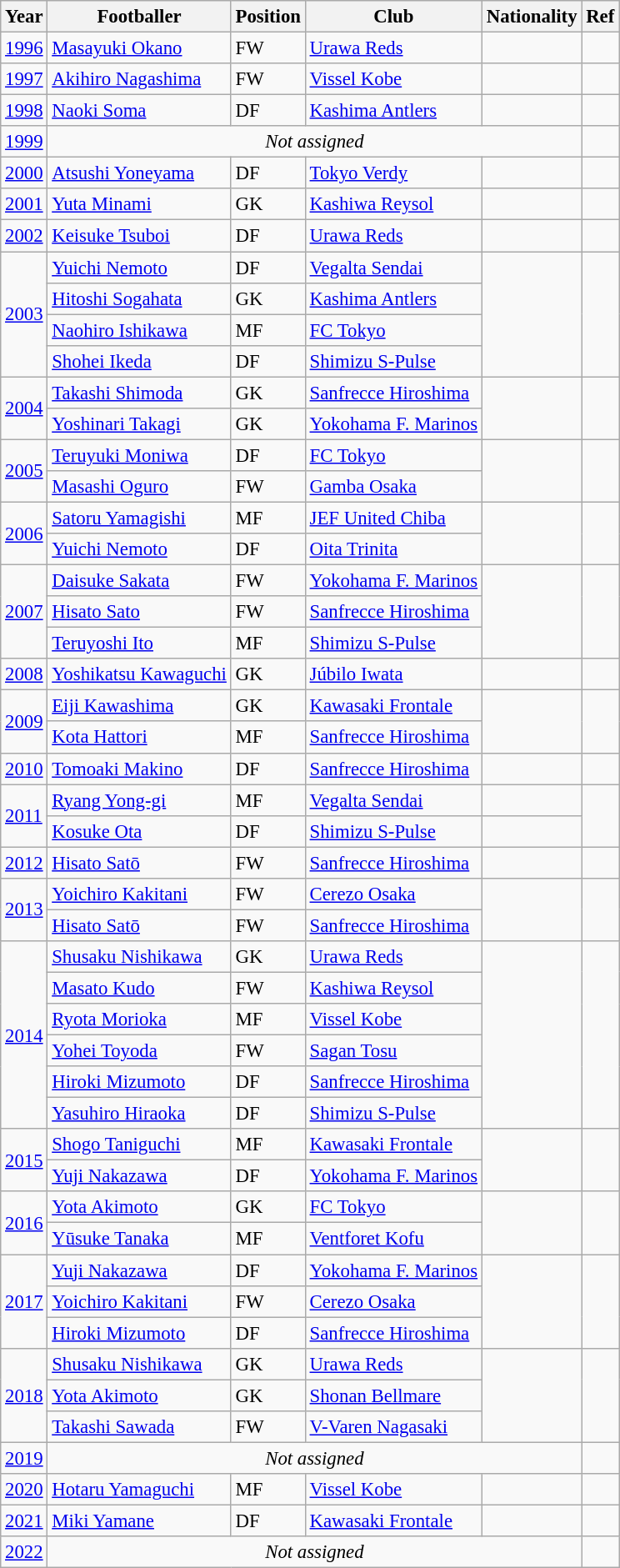<table class="wikitable" style="font-size: 95%;">
<tr>
<th>Year</th>
<th>Footballer</th>
<th>Position</th>
<th>Club</th>
<th>Nationality</th>
<th>Ref</th>
</tr>
<tr>
<td><a href='#'>1996</a></td>
<td><a href='#'>Masayuki Okano</a></td>
<td>FW</td>
<td><a href='#'>Urawa Reds</a></td>
<td></td>
<td></td>
</tr>
<tr>
<td><a href='#'>1997</a></td>
<td><a href='#'>Akihiro Nagashima</a></td>
<td>FW</td>
<td><a href='#'>Vissel Kobe</a></td>
<td></td>
<td></td>
</tr>
<tr>
<td><a href='#'>1998</a></td>
<td><a href='#'>Naoki Soma</a></td>
<td>DF</td>
<td><a href='#'>Kashima Antlers</a></td>
<td></td>
<td></td>
</tr>
<tr>
<td><a href='#'>1999</a></td>
<td align=center colspan="4"><em>Not assigned</em></td>
<td></td>
</tr>
<tr>
<td><a href='#'>2000</a></td>
<td><a href='#'>Atsushi Yoneyama</a></td>
<td>DF</td>
<td><a href='#'>Tokyo Verdy</a></td>
<td></td>
<td></td>
</tr>
<tr>
<td><a href='#'>2001</a></td>
<td><a href='#'>Yuta Minami</a></td>
<td>GK</td>
<td><a href='#'>Kashiwa Reysol</a></td>
<td></td>
<td></td>
</tr>
<tr>
<td><a href='#'>2002</a></td>
<td><a href='#'>Keisuke Tsuboi</a></td>
<td>DF</td>
<td><a href='#'>Urawa Reds</a></td>
<td></td>
<td></td>
</tr>
<tr>
<td rowspan="4"><a href='#'>2003</a></td>
<td><a href='#'>Yuichi Nemoto</a></td>
<td>DF</td>
<td><a href='#'>Vegalta Sendai</a></td>
<td rowspan="4"></td>
<td rowspan="4"></td>
</tr>
<tr>
<td><a href='#'>Hitoshi Sogahata</a></td>
<td>GK</td>
<td><a href='#'>Kashima Antlers</a></td>
</tr>
<tr>
<td><a href='#'>Naohiro Ishikawa</a></td>
<td>MF</td>
<td><a href='#'>FC Tokyo</a></td>
</tr>
<tr>
<td><a href='#'>Shohei Ikeda</a></td>
<td>DF</td>
<td><a href='#'>Shimizu S-Pulse</a></td>
</tr>
<tr>
<td rowspan="2"><a href='#'>2004</a></td>
<td><a href='#'>Takashi Shimoda</a></td>
<td>GK</td>
<td><a href='#'>Sanfrecce Hiroshima</a></td>
<td rowspan="2"></td>
<td rowspan="2"></td>
</tr>
<tr>
<td><a href='#'>Yoshinari Takagi</a></td>
<td>GK</td>
<td><a href='#'>Yokohama F. Marinos</a></td>
</tr>
<tr>
<td rowspan="2"><a href='#'>2005</a></td>
<td><a href='#'>Teruyuki Moniwa</a></td>
<td>DF</td>
<td><a href='#'>FC Tokyo</a></td>
<td rowspan="2"></td>
<td rowspan="2"></td>
</tr>
<tr>
<td><a href='#'>Masashi Oguro</a></td>
<td>FW</td>
<td><a href='#'>Gamba Osaka</a></td>
</tr>
<tr>
<td rowspan="2"><a href='#'>2006</a></td>
<td><a href='#'>Satoru Yamagishi</a></td>
<td>MF</td>
<td><a href='#'>JEF United Chiba</a></td>
<td rowspan="2"></td>
<td rowspan="2"></td>
</tr>
<tr>
<td><a href='#'>Yuichi Nemoto</a></td>
<td>DF</td>
<td><a href='#'>Oita Trinita</a></td>
</tr>
<tr>
<td rowspan="3"><a href='#'>2007</a></td>
<td><a href='#'>Daisuke Sakata</a></td>
<td>FW</td>
<td><a href='#'>Yokohama F. Marinos</a></td>
<td rowspan="3"></td>
<td rowspan="3"></td>
</tr>
<tr>
<td><a href='#'>Hisato Sato</a></td>
<td>FW</td>
<td><a href='#'>Sanfrecce Hiroshima</a></td>
</tr>
<tr>
<td><a href='#'>Teruyoshi Ito</a></td>
<td>MF</td>
<td><a href='#'>Shimizu S-Pulse</a></td>
</tr>
<tr>
<td><a href='#'>2008</a></td>
<td><a href='#'>Yoshikatsu Kawaguchi</a></td>
<td>GK</td>
<td><a href='#'>Júbilo Iwata</a></td>
<td></td>
<td></td>
</tr>
<tr>
<td rowspan="2"><a href='#'>2009</a></td>
<td><a href='#'>Eiji Kawashima</a></td>
<td>GK</td>
<td><a href='#'>Kawasaki Frontale</a></td>
<td rowspan="2"></td>
<td rowspan="2"></td>
</tr>
<tr>
<td><a href='#'>Kota Hattori</a></td>
<td>MF</td>
<td><a href='#'>Sanfrecce Hiroshima</a></td>
</tr>
<tr>
<td><a href='#'>2010</a></td>
<td><a href='#'>Tomoaki Makino</a></td>
<td>DF</td>
<td><a href='#'>Sanfrecce Hiroshima</a></td>
<td></td>
<td></td>
</tr>
<tr>
<td rowspan="2"><a href='#'>2011</a></td>
<td><a href='#'>Ryang Yong-gi</a></td>
<td>MF</td>
<td><a href='#'>Vegalta Sendai</a></td>
<td></td>
<td rowspan="2"></td>
</tr>
<tr>
<td><a href='#'>Kosuke Ota</a></td>
<td>DF</td>
<td><a href='#'>Shimizu S-Pulse</a></td>
<td></td>
</tr>
<tr>
<td><a href='#'>2012</a></td>
<td><a href='#'>Hisato Satō</a></td>
<td>FW</td>
<td><a href='#'>Sanfrecce Hiroshima</a></td>
<td></td>
<td></td>
</tr>
<tr>
<td rowspan="2"><a href='#'>2013</a></td>
<td><a href='#'>Yoichiro Kakitani</a></td>
<td>FW</td>
<td><a href='#'>Cerezo Osaka</a></td>
<td rowspan="2"></td>
<td rowspan="2"></td>
</tr>
<tr>
<td><a href='#'>Hisato Satō</a></td>
<td>FW</td>
<td><a href='#'>Sanfrecce Hiroshima</a></td>
</tr>
<tr>
<td rowspan="6"><a href='#'>2014</a></td>
<td><a href='#'>Shusaku Nishikawa</a></td>
<td>GK</td>
<td><a href='#'>Urawa Reds</a></td>
<td rowspan="6"></td>
<td rowspan="6"></td>
</tr>
<tr>
<td><a href='#'>Masato Kudo</a></td>
<td>FW</td>
<td><a href='#'>Kashiwa Reysol</a></td>
</tr>
<tr>
<td><a href='#'>Ryota Morioka</a></td>
<td>MF</td>
<td><a href='#'>Vissel Kobe</a></td>
</tr>
<tr>
<td><a href='#'>Yohei Toyoda</a></td>
<td>FW</td>
<td><a href='#'>Sagan Tosu</a></td>
</tr>
<tr>
<td><a href='#'>Hiroki Mizumoto</a></td>
<td>DF</td>
<td><a href='#'>Sanfrecce Hiroshima</a></td>
</tr>
<tr>
<td><a href='#'>Yasuhiro Hiraoka</a></td>
<td>DF</td>
<td><a href='#'>Shimizu S-Pulse</a></td>
</tr>
<tr>
<td rowspan="2"><a href='#'>2015</a></td>
<td><a href='#'>Shogo Taniguchi</a></td>
<td>MF</td>
<td><a href='#'>Kawasaki Frontale</a></td>
<td rowspan="2"></td>
<td rowspan="2"></td>
</tr>
<tr>
<td><a href='#'>Yuji Nakazawa</a></td>
<td>DF</td>
<td><a href='#'>Yokohama F. Marinos</a></td>
</tr>
<tr>
<td rowspan="2"><a href='#'>2016</a></td>
<td><a href='#'>Yota Akimoto</a></td>
<td>GK</td>
<td><a href='#'>FC Tokyo</a></td>
<td rowspan="2"></td>
<td rowspan="2"></td>
</tr>
<tr>
<td><a href='#'>Yūsuke Tanaka</a></td>
<td>MF</td>
<td><a href='#'>Ventforet Kofu</a></td>
</tr>
<tr>
<td rowspan="3"><a href='#'>2017</a></td>
<td><a href='#'>Yuji Nakazawa</a></td>
<td>DF</td>
<td><a href='#'>Yokohama F. Marinos</a></td>
<td rowspan="3"></td>
<td rowspan="3"></td>
</tr>
<tr>
<td><a href='#'>Yoichiro Kakitani</a></td>
<td>FW</td>
<td><a href='#'>Cerezo Osaka</a></td>
</tr>
<tr>
<td><a href='#'>Hiroki Mizumoto</a></td>
<td>DF</td>
<td><a href='#'>Sanfrecce Hiroshima</a></td>
</tr>
<tr>
<td rowspan="3"><a href='#'>2018</a></td>
<td><a href='#'>Shusaku Nishikawa</a></td>
<td>GK</td>
<td><a href='#'>Urawa Reds</a></td>
<td rowspan="3"></td>
<td rowspan="3"></td>
</tr>
<tr>
<td><a href='#'>Yota Akimoto</a></td>
<td>GK</td>
<td><a href='#'>Shonan Bellmare</a></td>
</tr>
<tr>
<td><a href='#'>Takashi Sawada</a></td>
<td>FW</td>
<td><a href='#'>V-Varen Nagasaki</a></td>
</tr>
<tr>
<td><a href='#'>2019</a></td>
<td align=center colspan="4"><em>Not assigned</em></td>
<td></td>
</tr>
<tr>
<td><a href='#'>2020</a></td>
<td><a href='#'>Hotaru Yamaguchi</a></td>
<td>MF</td>
<td><a href='#'>Vissel Kobe</a></td>
<td></td>
<td></td>
</tr>
<tr>
<td><a href='#'>2021</a></td>
<td><a href='#'>Miki Yamane</a></td>
<td>DF</td>
<td><a href='#'>Kawasaki Frontale</a></td>
<td></td>
<td></td>
</tr>
<tr>
<td><a href='#'>2022</a></td>
<td align=center colspan="4"><em>Not assigned</em></td>
<td></td>
</tr>
</table>
